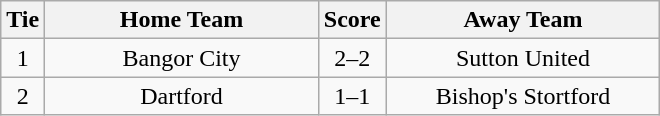<table class="wikitable" style="text-align:center;">
<tr>
<th width=20>Tie</th>
<th width=175>Home Team</th>
<th width=20>Score</th>
<th width=175>Away Team</th>
</tr>
<tr>
<td>1</td>
<td>Bangor City</td>
<td>2–2</td>
<td>Sutton United</td>
</tr>
<tr>
<td>2</td>
<td>Dartford</td>
<td>1–1</td>
<td>Bishop's Stortford</td>
</tr>
</table>
